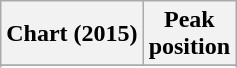<table class="wikitable sortable plainrowheaders" style="text-align:center">
<tr>
<th scope="col">Chart (2015)</th>
<th scope="col">Peak<br> position</th>
</tr>
<tr>
</tr>
<tr>
</tr>
</table>
